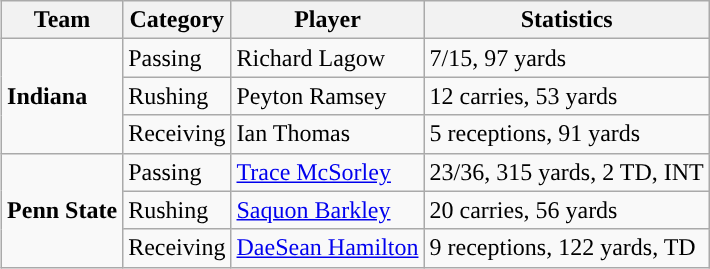<table class="wikitable" style="float: right;">
<tr>
<th>Team</th>
<th>Category</th>
<th>Player</th>
<th>Statistics</th>
</tr>
<tr>
<td rowspan=3><strong>Indiana</strong></td>
<td>Passing</td>
<td>Richard Lagow</td>
<td>7/15, 97 yards</td>
</tr>
<tr>
<td>Rushing</td>
<td>Peyton Ramsey</td>
<td>12 carries, 53 yards</td>
</tr>
<tr>
<td>Receiving</td>
<td>Ian Thomas</td>
<td>5 receptions, 91 yards</td>
</tr>
<tr>
<td rowspan=3><strong>Penn State</strong></td>
<td>Passing</td>
<td><a href='#'>Trace McSorley</a></td>
<td>23/36, 315 yards, 2 TD, INT</td>
</tr>
<tr>
<td>Rushing</td>
<td><a href='#'>Saquon Barkley</a></td>
<td>20 carries, 56 yards</td>
</tr>
<tr>
<td>Receiving</td>
<td><a href='#'>DaeSean Hamilton</a></td>
<td>9 receptions, 122 yards, TD</td>
</tr>
</table>
